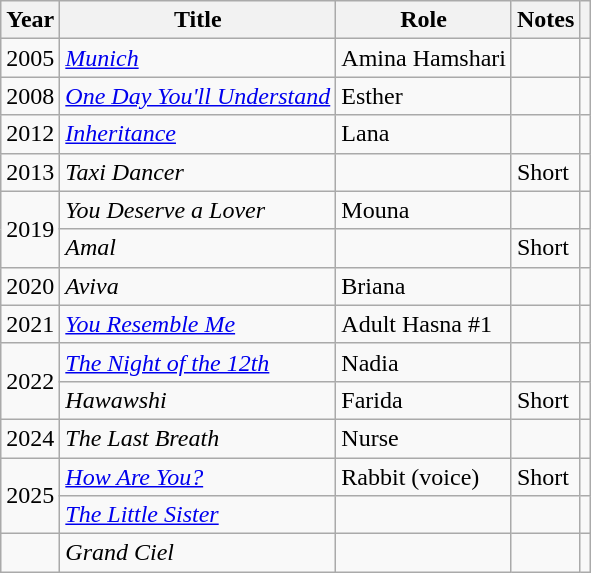<table class="wikitable sortable">
<tr>
<th>Year</th>
<th>Title</th>
<th>Role</th>
<th class="unsortable">Notes</th>
<th scope="col"></th>
</tr>
<tr>
<td>2005</td>
<td><em><a href='#'>Munich</a></em></td>
<td>Amina Hamshari</td>
<td></td>
<td></td>
</tr>
<tr>
<td>2008</td>
<td><em><a href='#'>One Day You'll Understand</a></em></td>
<td>Esther</td>
<td></td>
<td></td>
</tr>
<tr>
<td>2012</td>
<td><em><a href='#'>Inheritance</a></em></td>
<td>Lana</td>
<td></td>
<td></td>
</tr>
<tr>
<td>2013</td>
<td><em>Taxi Dancer</em></td>
<td></td>
<td>Short</td>
<td></td>
</tr>
<tr>
<td rowspan="2">2019</td>
<td><em>You Deserve a Lover</em></td>
<td>Mouna</td>
<td></td>
<td></td>
</tr>
<tr>
<td><em>Amal</em></td>
<td></td>
<td>Short</td>
<td></td>
</tr>
<tr>
<td>2020</td>
<td><em>Aviva</em></td>
<td>Briana</td>
<td></td>
<td></td>
</tr>
<tr>
<td>2021</td>
<td><em><a href='#'>You Resemble Me</a></em></td>
<td>Adult Hasna #1</td>
<td></td>
<td></td>
</tr>
<tr>
<td rowspan="2">2022</td>
<td><em><a href='#'>The Night of the 12th</a></em></td>
<td>Nadia</td>
<td></td>
<td align="center"></td>
</tr>
<tr>
<td><em>Hawawshi</em></td>
<td>Farida</td>
<td>Short</td>
<td></td>
</tr>
<tr>
<td>2024</td>
<td><em>The Last Breath</em></td>
<td>Nurse</td>
<td></td>
<td></td>
</tr>
<tr>
<td rowspan="2">2025</td>
<td><em><a href='#'>How Are You?</a></em></td>
<td>Rabbit (voice)</td>
<td>Short</td>
<td></td>
</tr>
<tr>
<td><em><a href='#'>The Little Sister</a></em></td>
<td></td>
<td></td>
<td></td>
</tr>
<tr>
<td></td>
<td><em>Grand Ciel</em></td>
<td></td>
<td></td>
<td></td>
</tr>
</table>
